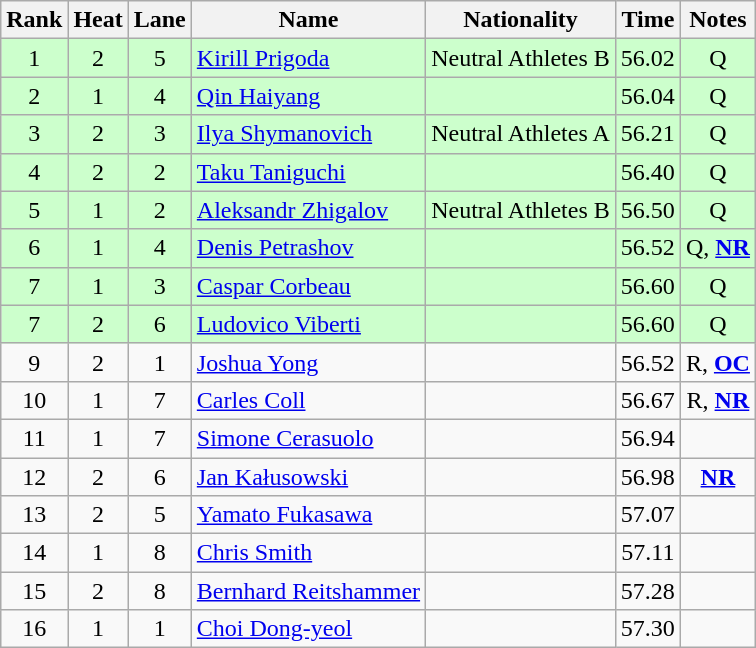<table class="wikitable sortable" style="text-align:center">
<tr>
<th>Rank</th>
<th>Heat</th>
<th>Lane</th>
<th>Name</th>
<th>Nationality</th>
<th>Time</th>
<th>Notes</th>
</tr>
<tr bgcolor=ccffcc>
<td>1</td>
<td>2</td>
<td>5</td>
<td align=left><a href='#'>Kirill Prigoda</a></td>
<td align=left> Neutral Athletes B</td>
<td>56.02</td>
<td>Q</td>
</tr>
<tr bgcolor=ccffcc>
<td>2</td>
<td>1</td>
<td>4</td>
<td align=left><a href='#'>Qin Haiyang</a></td>
<td align=left></td>
<td>56.04</td>
<td>Q</td>
</tr>
<tr bgcolor=ccffcc>
<td>3</td>
<td>2</td>
<td>3</td>
<td align=left><a href='#'>Ilya Shymanovich</a></td>
<td align=left> Neutral Athletes A</td>
<td>56.21</td>
<td>Q</td>
</tr>
<tr bgcolor=ccffcc>
<td>4</td>
<td>2</td>
<td>2</td>
<td align=left><a href='#'>Taku Taniguchi</a></td>
<td align=left></td>
<td>56.40</td>
<td>Q</td>
</tr>
<tr bgcolor=ccffcc>
<td>5</td>
<td>1</td>
<td>2</td>
<td align=left><a href='#'>Aleksandr Zhigalov</a></td>
<td align=left> Neutral Athletes B</td>
<td>56.50</td>
<td>Q</td>
</tr>
<tr bgcolor=ccffcc>
<td>6</td>
<td>1</td>
<td>4</td>
<td align=left><a href='#'>Denis Petrashov</a></td>
<td align=left></td>
<td>56.52</td>
<td>Q, <strong><a href='#'>NR</a></strong></td>
</tr>
<tr bgcolor=ccffcc>
<td>7</td>
<td>1</td>
<td>3</td>
<td align=left><a href='#'>Caspar Corbeau</a></td>
<td align=left></td>
<td>56.60</td>
<td>Q</td>
</tr>
<tr bgcolor=ccffcc>
<td>7</td>
<td>2</td>
<td>6</td>
<td align=left><a href='#'>Ludovico Viberti</a></td>
<td align=left></td>
<td>56.60</td>
<td>Q</td>
</tr>
<tr>
<td>9</td>
<td>2</td>
<td>1</td>
<td align=left><a href='#'>Joshua Yong</a></td>
<td align=left></td>
<td>56.52</td>
<td>R, <a href='#'> <strong>OC</strong></a></td>
</tr>
<tr>
<td>10</td>
<td>1</td>
<td>7</td>
<td align=left><a href='#'>Carles Coll</a></td>
<td align=left></td>
<td>56.67</td>
<td>R, <strong><a href='#'>NR</a></strong></td>
</tr>
<tr>
<td>11</td>
<td>1</td>
<td>7</td>
<td align=left><a href='#'>Simone Cerasuolo</a></td>
<td align=left></td>
<td>56.94</td>
<td></td>
</tr>
<tr>
<td>12</td>
<td>2</td>
<td>6</td>
<td align=left><a href='#'>Jan Kałusowski</a></td>
<td align=left></td>
<td>56.98</td>
<td><strong><a href='#'>NR</a></strong></td>
</tr>
<tr>
<td>13</td>
<td>2</td>
<td>5</td>
<td align=left><a href='#'>Yamato Fukasawa</a></td>
<td align=left></td>
<td>57.07</td>
<td></td>
</tr>
<tr>
<td>14</td>
<td>1</td>
<td>8</td>
<td align=left><a href='#'>Chris Smith</a></td>
<td align=left></td>
<td>57.11</td>
<td></td>
</tr>
<tr>
<td>15</td>
<td>2</td>
<td>8</td>
<td align=left><a href='#'>Bernhard Reitshammer</a></td>
<td align=left></td>
<td>57.28</td>
<td></td>
</tr>
<tr>
<td>16</td>
<td>1</td>
<td>1</td>
<td align=left><a href='#'>Choi Dong-yeol</a></td>
<td align=left></td>
<td>57.30</td>
<td></td>
</tr>
</table>
